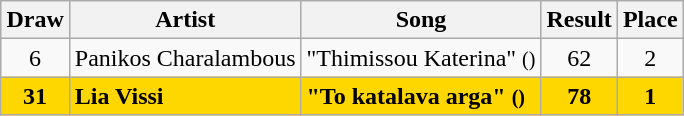<table class="sortable wikitable" style="margin: 1em auto 1em auto; text-align:center">
<tr>
<th>Draw</th>
<th>Artist</th>
<th>Song</th>
<th>Result</th>
<th>Place</th>
</tr>
<tr>
<td>6</td>
<td align="left">Panikos Charalambous</td>
<td align="left">"Thimissou Katerina" <small>()</small></td>
<td>62</td>
<td>2</td>
</tr>
<tr style="font-weight:bold; background:gold;">
<td>31</td>
<td align="left">Lia Vissi</td>
<td align="left">"To katalava arga" <small>()</small></td>
<td>78</td>
<td>1</td>
</tr>
</table>
